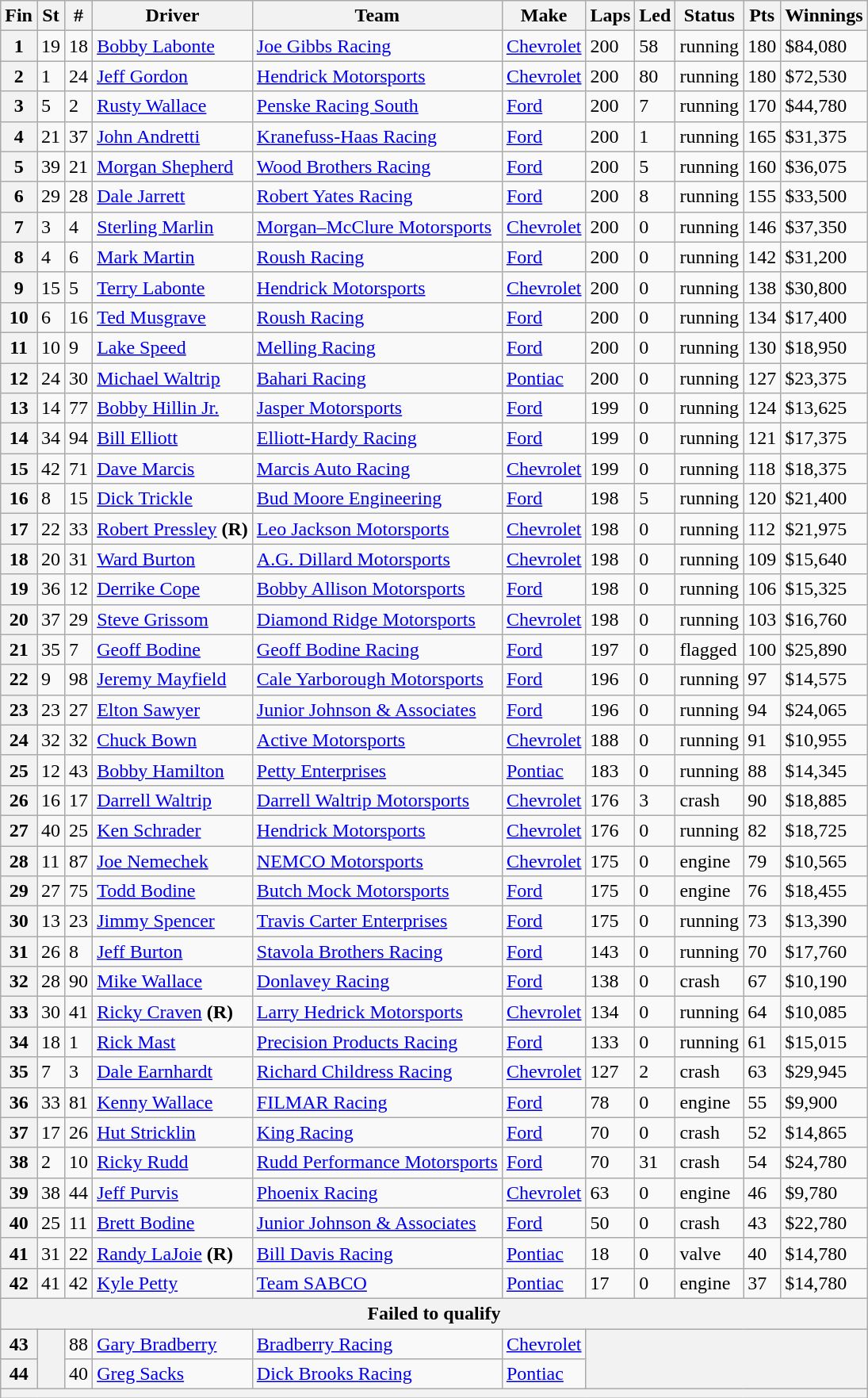<table class="wikitable">
<tr>
<th>Fin</th>
<th>St</th>
<th>#</th>
<th>Driver</th>
<th>Team</th>
<th>Make</th>
<th>Laps</th>
<th>Led</th>
<th>Status</th>
<th>Pts</th>
<th>Winnings</th>
</tr>
<tr>
<th>1</th>
<td>19</td>
<td>18</td>
<td><a href='#'>Bobby Labonte</a></td>
<td><a href='#'>Joe Gibbs Racing</a></td>
<td><a href='#'>Chevrolet</a></td>
<td>200</td>
<td>58</td>
<td>running</td>
<td>180</td>
<td>$84,080</td>
</tr>
<tr>
<th>2</th>
<td>1</td>
<td>24</td>
<td><a href='#'>Jeff Gordon</a></td>
<td><a href='#'>Hendrick Motorsports</a></td>
<td><a href='#'>Chevrolet</a></td>
<td>200</td>
<td>80</td>
<td>running</td>
<td>180</td>
<td>$72,530</td>
</tr>
<tr>
<th>3</th>
<td>5</td>
<td>2</td>
<td><a href='#'>Rusty Wallace</a></td>
<td><a href='#'>Penske Racing South</a></td>
<td><a href='#'>Ford</a></td>
<td>200</td>
<td>7</td>
<td>running</td>
<td>170</td>
<td>$44,780</td>
</tr>
<tr>
<th>4</th>
<td>21</td>
<td>37</td>
<td><a href='#'>John Andretti</a></td>
<td><a href='#'>Kranefuss-Haas Racing</a></td>
<td><a href='#'>Ford</a></td>
<td>200</td>
<td>1</td>
<td>running</td>
<td>165</td>
<td>$31,375</td>
</tr>
<tr>
<th>5</th>
<td>39</td>
<td>21</td>
<td><a href='#'>Morgan Shepherd</a></td>
<td><a href='#'>Wood Brothers Racing</a></td>
<td><a href='#'>Ford</a></td>
<td>200</td>
<td>5</td>
<td>running</td>
<td>160</td>
<td>$36,075</td>
</tr>
<tr>
<th>6</th>
<td>29</td>
<td>28</td>
<td><a href='#'>Dale Jarrett</a></td>
<td><a href='#'>Robert Yates Racing</a></td>
<td><a href='#'>Ford</a></td>
<td>200</td>
<td>8</td>
<td>running</td>
<td>155</td>
<td>$33,500</td>
</tr>
<tr>
<th>7</th>
<td>3</td>
<td>4</td>
<td><a href='#'>Sterling Marlin</a></td>
<td><a href='#'>Morgan–McClure Motorsports</a></td>
<td><a href='#'>Chevrolet</a></td>
<td>200</td>
<td>0</td>
<td>running</td>
<td>146</td>
<td>$37,350</td>
</tr>
<tr>
<th>8</th>
<td>4</td>
<td>6</td>
<td><a href='#'>Mark Martin</a></td>
<td><a href='#'>Roush Racing</a></td>
<td><a href='#'>Ford</a></td>
<td>200</td>
<td>0</td>
<td>running</td>
<td>142</td>
<td>$31,200</td>
</tr>
<tr>
<th>9</th>
<td>15</td>
<td>5</td>
<td><a href='#'>Terry Labonte</a></td>
<td><a href='#'>Hendrick Motorsports</a></td>
<td><a href='#'>Chevrolet</a></td>
<td>200</td>
<td>0</td>
<td>running</td>
<td>138</td>
<td>$30,800</td>
</tr>
<tr>
<th>10</th>
<td>6</td>
<td>16</td>
<td><a href='#'>Ted Musgrave</a></td>
<td><a href='#'>Roush Racing</a></td>
<td><a href='#'>Ford</a></td>
<td>200</td>
<td>0</td>
<td>running</td>
<td>134</td>
<td>$17,400</td>
</tr>
<tr>
<th>11</th>
<td>10</td>
<td>9</td>
<td><a href='#'>Lake Speed</a></td>
<td><a href='#'>Melling Racing</a></td>
<td><a href='#'>Ford</a></td>
<td>200</td>
<td>0</td>
<td>running</td>
<td>130</td>
<td>$18,950</td>
</tr>
<tr>
<th>12</th>
<td>24</td>
<td>30</td>
<td><a href='#'>Michael Waltrip</a></td>
<td><a href='#'>Bahari Racing</a></td>
<td><a href='#'>Pontiac</a></td>
<td>200</td>
<td>0</td>
<td>running</td>
<td>127</td>
<td>$23,375</td>
</tr>
<tr>
<th>13</th>
<td>14</td>
<td>77</td>
<td><a href='#'>Bobby Hillin Jr.</a></td>
<td><a href='#'>Jasper Motorsports</a></td>
<td><a href='#'>Ford</a></td>
<td>199</td>
<td>0</td>
<td>running</td>
<td>124</td>
<td>$13,625</td>
</tr>
<tr>
<th>14</th>
<td>34</td>
<td>94</td>
<td><a href='#'>Bill Elliott</a></td>
<td><a href='#'>Elliott-Hardy Racing</a></td>
<td><a href='#'>Ford</a></td>
<td>199</td>
<td>0</td>
<td>running</td>
<td>121</td>
<td>$17,375</td>
</tr>
<tr>
<th>15</th>
<td>42</td>
<td>71</td>
<td><a href='#'>Dave Marcis</a></td>
<td><a href='#'>Marcis Auto Racing</a></td>
<td><a href='#'>Chevrolet</a></td>
<td>199</td>
<td>0</td>
<td>running</td>
<td>118</td>
<td>$18,375</td>
</tr>
<tr>
<th>16</th>
<td>8</td>
<td>15</td>
<td><a href='#'>Dick Trickle</a></td>
<td><a href='#'>Bud Moore Engineering</a></td>
<td><a href='#'>Ford</a></td>
<td>198</td>
<td>5</td>
<td>running</td>
<td>120</td>
<td>$21,400</td>
</tr>
<tr>
<th>17</th>
<td>22</td>
<td>33</td>
<td><a href='#'>Robert Pressley</a> <strong>(R)</strong></td>
<td><a href='#'>Leo Jackson Motorsports</a></td>
<td><a href='#'>Chevrolet</a></td>
<td>198</td>
<td>0</td>
<td>running</td>
<td>112</td>
<td>$21,975</td>
</tr>
<tr>
<th>18</th>
<td>20</td>
<td>31</td>
<td><a href='#'>Ward Burton</a></td>
<td><a href='#'>A.G. Dillard Motorsports</a></td>
<td><a href='#'>Chevrolet</a></td>
<td>198</td>
<td>0</td>
<td>running</td>
<td>109</td>
<td>$15,640</td>
</tr>
<tr>
<th>19</th>
<td>36</td>
<td>12</td>
<td><a href='#'>Derrike Cope</a></td>
<td><a href='#'>Bobby Allison Motorsports</a></td>
<td><a href='#'>Ford</a></td>
<td>198</td>
<td>0</td>
<td>running</td>
<td>106</td>
<td>$15,325</td>
</tr>
<tr>
<th>20</th>
<td>37</td>
<td>29</td>
<td><a href='#'>Steve Grissom</a></td>
<td><a href='#'>Diamond Ridge Motorsports</a></td>
<td><a href='#'>Chevrolet</a></td>
<td>198</td>
<td>0</td>
<td>running</td>
<td>103</td>
<td>$16,760</td>
</tr>
<tr>
<th>21</th>
<td>35</td>
<td>7</td>
<td><a href='#'>Geoff Bodine</a></td>
<td><a href='#'>Geoff Bodine Racing</a></td>
<td><a href='#'>Ford</a></td>
<td>197</td>
<td>0</td>
<td>flagged</td>
<td>100</td>
<td>$25,890</td>
</tr>
<tr>
<th>22</th>
<td>9</td>
<td>98</td>
<td><a href='#'>Jeremy Mayfield</a></td>
<td><a href='#'>Cale Yarborough Motorsports</a></td>
<td><a href='#'>Ford</a></td>
<td>196</td>
<td>0</td>
<td>running</td>
<td>97</td>
<td>$14,575</td>
</tr>
<tr>
<th>23</th>
<td>23</td>
<td>27</td>
<td><a href='#'>Elton Sawyer</a></td>
<td><a href='#'>Junior Johnson & Associates</a></td>
<td><a href='#'>Ford</a></td>
<td>196</td>
<td>0</td>
<td>running</td>
<td>94</td>
<td>$24,065</td>
</tr>
<tr>
<th>24</th>
<td>32</td>
<td>32</td>
<td><a href='#'>Chuck Bown</a></td>
<td><a href='#'>Active Motorsports</a></td>
<td><a href='#'>Chevrolet</a></td>
<td>188</td>
<td>0</td>
<td>running</td>
<td>91</td>
<td>$10,955</td>
</tr>
<tr>
<th>25</th>
<td>12</td>
<td>43</td>
<td><a href='#'>Bobby Hamilton</a></td>
<td><a href='#'>Petty Enterprises</a></td>
<td><a href='#'>Pontiac</a></td>
<td>183</td>
<td>0</td>
<td>running</td>
<td>88</td>
<td>$14,345</td>
</tr>
<tr>
<th>26</th>
<td>16</td>
<td>17</td>
<td><a href='#'>Darrell Waltrip</a></td>
<td><a href='#'>Darrell Waltrip Motorsports</a></td>
<td><a href='#'>Chevrolet</a></td>
<td>176</td>
<td>3</td>
<td>crash</td>
<td>90</td>
<td>$18,885</td>
</tr>
<tr>
<th>27</th>
<td>40</td>
<td>25</td>
<td><a href='#'>Ken Schrader</a></td>
<td><a href='#'>Hendrick Motorsports</a></td>
<td><a href='#'>Chevrolet</a></td>
<td>176</td>
<td>0</td>
<td>running</td>
<td>82</td>
<td>$18,725</td>
</tr>
<tr>
<th>28</th>
<td>11</td>
<td>87</td>
<td><a href='#'>Joe Nemechek</a></td>
<td><a href='#'>NEMCO Motorsports</a></td>
<td><a href='#'>Chevrolet</a></td>
<td>175</td>
<td>0</td>
<td>engine</td>
<td>79</td>
<td>$10,565</td>
</tr>
<tr>
<th>29</th>
<td>27</td>
<td>75</td>
<td><a href='#'>Todd Bodine</a></td>
<td><a href='#'>Butch Mock Motorsports</a></td>
<td><a href='#'>Ford</a></td>
<td>175</td>
<td>0</td>
<td>engine</td>
<td>76</td>
<td>$18,455</td>
</tr>
<tr>
<th>30</th>
<td>13</td>
<td>23</td>
<td><a href='#'>Jimmy Spencer</a></td>
<td><a href='#'>Travis Carter Enterprises</a></td>
<td><a href='#'>Ford</a></td>
<td>175</td>
<td>0</td>
<td>running</td>
<td>73</td>
<td>$13,390</td>
</tr>
<tr>
<th>31</th>
<td>26</td>
<td>8</td>
<td><a href='#'>Jeff Burton</a></td>
<td><a href='#'>Stavola Brothers Racing</a></td>
<td><a href='#'>Ford</a></td>
<td>143</td>
<td>0</td>
<td>running</td>
<td>70</td>
<td>$17,760</td>
</tr>
<tr>
<th>32</th>
<td>28</td>
<td>90</td>
<td><a href='#'>Mike Wallace</a></td>
<td><a href='#'>Donlavey Racing</a></td>
<td><a href='#'>Ford</a></td>
<td>138</td>
<td>0</td>
<td>crash</td>
<td>67</td>
<td>$10,190</td>
</tr>
<tr>
<th>33</th>
<td>30</td>
<td>41</td>
<td><a href='#'>Ricky Craven</a> <strong>(R)</strong></td>
<td><a href='#'>Larry Hedrick Motorsports</a></td>
<td><a href='#'>Chevrolet</a></td>
<td>134</td>
<td>0</td>
<td>running</td>
<td>64</td>
<td>$10,085</td>
</tr>
<tr>
<th>34</th>
<td>18</td>
<td>1</td>
<td><a href='#'>Rick Mast</a></td>
<td><a href='#'>Precision Products Racing</a></td>
<td><a href='#'>Ford</a></td>
<td>133</td>
<td>0</td>
<td>running</td>
<td>61</td>
<td>$15,015</td>
</tr>
<tr>
<th>35</th>
<td>7</td>
<td>3</td>
<td><a href='#'>Dale Earnhardt</a></td>
<td><a href='#'>Richard Childress Racing</a></td>
<td><a href='#'>Chevrolet</a></td>
<td>127</td>
<td>2</td>
<td>crash</td>
<td>63</td>
<td>$29,945</td>
</tr>
<tr>
<th>36</th>
<td>33</td>
<td>81</td>
<td><a href='#'>Kenny Wallace</a></td>
<td><a href='#'>FILMAR Racing</a></td>
<td><a href='#'>Ford</a></td>
<td>78</td>
<td>0</td>
<td>engine</td>
<td>55</td>
<td>$9,900</td>
</tr>
<tr>
<th>37</th>
<td>17</td>
<td>26</td>
<td><a href='#'>Hut Stricklin</a></td>
<td><a href='#'>King Racing</a></td>
<td><a href='#'>Ford</a></td>
<td>70</td>
<td>0</td>
<td>crash</td>
<td>52</td>
<td>$14,865</td>
</tr>
<tr>
<th>38</th>
<td>2</td>
<td>10</td>
<td><a href='#'>Ricky Rudd</a></td>
<td><a href='#'>Rudd Performance Motorsports</a></td>
<td><a href='#'>Ford</a></td>
<td>70</td>
<td>31</td>
<td>crash</td>
<td>54</td>
<td>$24,780</td>
</tr>
<tr>
<th>39</th>
<td>38</td>
<td>44</td>
<td><a href='#'>Jeff Purvis</a></td>
<td><a href='#'>Phoenix Racing</a></td>
<td><a href='#'>Chevrolet</a></td>
<td>63</td>
<td>0</td>
<td>engine</td>
<td>46</td>
<td>$9,780</td>
</tr>
<tr>
<th>40</th>
<td>25</td>
<td>11</td>
<td><a href='#'>Brett Bodine</a></td>
<td><a href='#'>Junior Johnson & Associates</a></td>
<td><a href='#'>Ford</a></td>
<td>50</td>
<td>0</td>
<td>crash</td>
<td>43</td>
<td>$22,780</td>
</tr>
<tr>
<th>41</th>
<td>31</td>
<td>22</td>
<td><a href='#'>Randy LaJoie</a> <strong>(R)</strong></td>
<td><a href='#'>Bill Davis Racing</a></td>
<td><a href='#'>Pontiac</a></td>
<td>18</td>
<td>0</td>
<td>valve</td>
<td>40</td>
<td>$14,780</td>
</tr>
<tr>
<th>42</th>
<td>41</td>
<td>42</td>
<td><a href='#'>Kyle Petty</a></td>
<td><a href='#'>Team SABCO</a></td>
<td><a href='#'>Pontiac</a></td>
<td>17</td>
<td>0</td>
<td>engine</td>
<td>37</td>
<td>$14,780</td>
</tr>
<tr>
<th colspan="11">Failed to qualify</th>
</tr>
<tr>
<th>43</th>
<th rowspan="2"></th>
<td>88</td>
<td><a href='#'>Gary Bradberry</a></td>
<td><a href='#'>Bradberry Racing</a></td>
<td><a href='#'>Chevrolet</a></td>
<th colspan="5" rowspan="2"></th>
</tr>
<tr>
<th>44</th>
<td>40</td>
<td><a href='#'>Greg Sacks</a></td>
<td><a href='#'>Dick Brooks Racing</a></td>
<td><a href='#'>Pontiac</a></td>
</tr>
<tr>
<th colspan="11"></th>
</tr>
</table>
